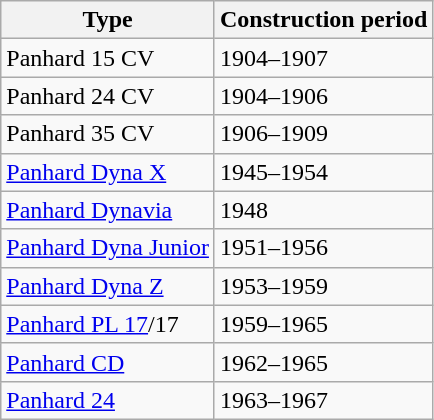<table class="wikitable">
<tr>
<th>Type</th>
<th>Construction period</th>
</tr>
<tr>
<td>Panhard 15 CV </td>
<td>1904–1907</td>
</tr>
<tr>
<td>Panhard 24 CV </td>
<td>1904–1906</td>
</tr>
<tr>
<td>Panhard 35 CV </td>
<td>1906–1909</td>
</tr>
<tr>
<td><a href='#'>Panhard Dyna X</a></td>
<td>1945–1954</td>
</tr>
<tr>
<td><a href='#'>Panhard Dynavia</a></td>
<td>1948</td>
</tr>
<tr>
<td><a href='#'>Panhard Dyna Junior</a></td>
<td>1951–1956</td>
</tr>
<tr>
<td><a href='#'>Panhard Dyna Z</a></td>
<td>1953–1959</td>
</tr>
<tr>
<td><a href='#'>Panhard PL 17</a>/17</td>
<td>1959–1965</td>
</tr>
<tr>
<td><a href='#'>Panhard CD</a></td>
<td>1962–1965</td>
</tr>
<tr>
<td><a href='#'>Panhard 24</a></td>
<td>1963–1967</td>
</tr>
</table>
